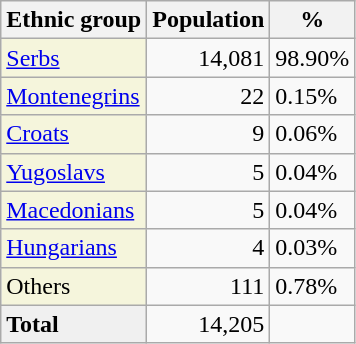<table class="wikitable">
<tr>
<th>Ethnic group</th>
<th>Population</th>
<th>%</th>
</tr>
<tr>
<td style="background:#F5F5DC;"><a href='#'>Serbs</a></td>
<td align="right">14,081</td>
<td>98.90%</td>
</tr>
<tr>
<td style="background:#F5F5DC;"><a href='#'>Montenegrins</a></td>
<td align="right">22</td>
<td>0.15%</td>
</tr>
<tr>
<td style="background:#F5F5DC;"><a href='#'>Croats</a></td>
<td align="right">9</td>
<td>0.06%</td>
</tr>
<tr>
<td style="background:#F5F5DC;"><a href='#'>Yugoslavs</a></td>
<td align="right">5</td>
<td>0.04%</td>
</tr>
<tr>
<td style="background:#F5F5DC;"><a href='#'>Macedonians</a></td>
<td align="right">5</td>
<td>0.04%</td>
</tr>
<tr>
<td style="background:#F5F5DC;"><a href='#'>Hungarians</a></td>
<td align="right">4</td>
<td>0.03%</td>
</tr>
<tr>
<td style="background:#F5F5DC;">Others</td>
<td align="right">111</td>
<td>0.78%</td>
</tr>
<tr>
<td style="background:#F0F0F0;"><strong>Total</strong></td>
<td align="right">14,205</td>
<td></td>
</tr>
</table>
